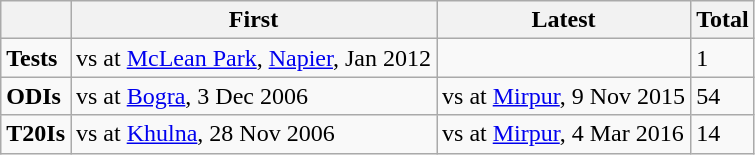<table class="wikitable">
<tr>
<th></th>
<th>First</th>
<th>Latest</th>
<th>Total</th>
</tr>
<tr>
<td><strong>Tests</strong></td>
<td> vs  at <a href='#'>McLean Park</a>, <a href='#'>Napier</a>, Jan 2012</td>
<td></td>
<td>1</td>
</tr>
<tr>
<td><strong>ODIs</strong></td>
<td> vs  at <a href='#'>Bogra</a>, 3 Dec 2006</td>
<td> vs  at <a href='#'>Mirpur</a>, 9 Nov 2015</td>
<td>54</td>
</tr>
<tr>
<td><strong>T20Is</strong></td>
<td> vs  at <a href='#'>Khulna</a>, 28 Nov 2006</td>
<td> vs  at <a href='#'>Mirpur</a>, 4 Mar 2016</td>
<td>14</td>
</tr>
</table>
